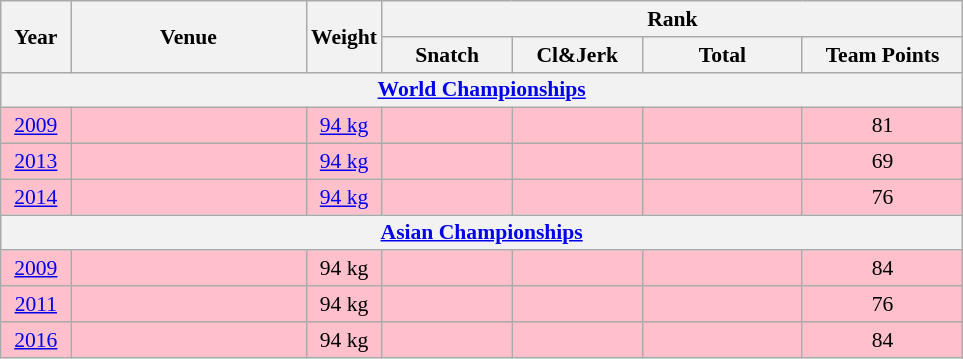<table class="wikitable" style="text-align:center; font-size:90%">
<tr>
<th rowspan=2 width=40>Year</th>
<th rowspan=2 width=150>Venue</th>
<th rowspan=2 width=10>Weight</th>
<th colspan=4>Rank</th>
</tr>
<tr>
<th width=80>Snatch</th>
<th width=80>Cl&Jerk</th>
<th width=100>Total</th>
<th width=100>Team Points</th>
</tr>
<tr>
<th colspan=7><a href='#'>World Championships</a></th>
</tr>
<tr bgcolor=pink>
<td><a href='#'>2009</a></td>
<td align=left></td>
<td><a href='#'>94 kg</a></td>
<td></td>
<td></td>
<td></td>
<td>81</td>
</tr>
<tr bgcolor=pink>
<td><a href='#'>2013</a></td>
<td align=left></td>
<td><a href='#'>94 kg</a></td>
<td></td>
<td></td>
<td></td>
<td>69</td>
</tr>
<tr bgcolor=pink>
<td><a href='#'>2014</a></td>
<td align=left></td>
<td><a href='#'>94 kg</a></td>
<td></td>
<td></td>
<td></td>
<td>76</td>
</tr>
<tr>
<th colspan=7><a href='#'>Asian Championships</a></th>
</tr>
<tr bgcolor=pink>
<td><a href='#'>2009</a></td>
<td align=left></td>
<td>94 kg</td>
<td></td>
<td></td>
<td></td>
<td>84</td>
</tr>
<tr bgcolor=pink>
<td><a href='#'>2011</a></td>
<td align=left></td>
<td>94 kg</td>
<td></td>
<td></td>
<td></td>
<td>76</td>
</tr>
<tr bgcolor=pink>
<td><a href='#'>2016</a></td>
<td align=left></td>
<td>94 kg</td>
<td></td>
<td></td>
<td></td>
<td>84</td>
</tr>
</table>
